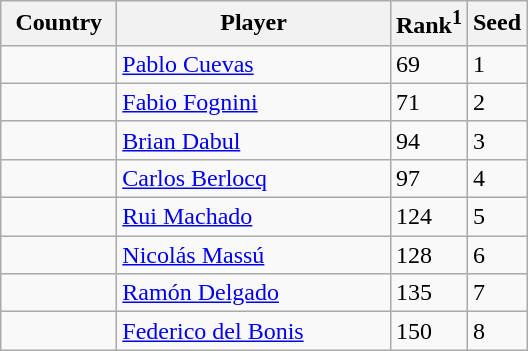<table class="sortable wikitable">
<tr>
<th width="70">Country</th>
<th width="175">Player</th>
<th>Rank<sup>1</sup></th>
<th>Seed</th>
</tr>
<tr>
<td></td>
<td><a href='#'>Pablo Cuevas</a></td>
<td>69</td>
<td>1</td>
</tr>
<tr>
<td></td>
<td><a href='#'>Fabio Fognini</a></td>
<td>71</td>
<td>2</td>
</tr>
<tr>
<td></td>
<td><a href='#'>Brian Dabul</a></td>
<td>94</td>
<td>3</td>
</tr>
<tr>
<td></td>
<td><a href='#'>Carlos Berlocq</a></td>
<td>97</td>
<td>4</td>
</tr>
<tr>
<td></td>
<td><a href='#'>Rui Machado</a></td>
<td>124</td>
<td>5</td>
</tr>
<tr>
<td></td>
<td><a href='#'>Nicolás Massú</a></td>
<td>128</td>
<td>6</td>
</tr>
<tr>
<td></td>
<td><a href='#'>Ramón Delgado</a></td>
<td>135</td>
<td>7</td>
</tr>
<tr>
<td></td>
<td><a href='#'>Federico del Bonis</a></td>
<td>150</td>
<td>8</td>
</tr>
</table>
